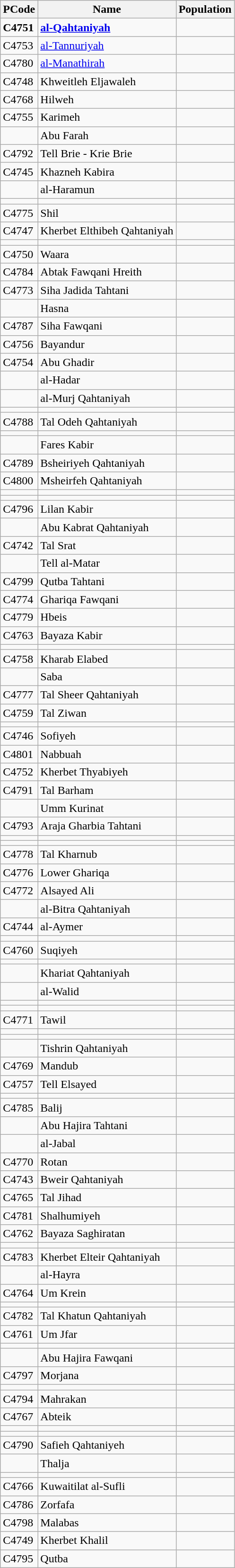<table class="wikitable sortable">
<tr>
<th>PCode</th>
<th>Name</th>
<th>Population</th>
</tr>
<tr>
<td><strong>C4751</strong></td>
<td><strong><a href='#'>al-Qahtaniyah</a></strong></td>
<td align=right><strong></strong></td>
</tr>
<tr>
<td>C4753</td>
<td><a href='#'>al-Tannuriyah</a></td>
<td align=right></td>
</tr>
<tr>
<td>C4780</td>
<td><a href='#'>al-Manathirah</a></td>
<td align=right></td>
</tr>
<tr>
<td>C4748</td>
<td>Khweitleh Eljawaleh</td>
<td align=right></td>
</tr>
<tr>
<td>C4768</td>
<td>Hilweh</td>
<td align=right></td>
</tr>
<tr>
<td>C4755</td>
<td>Karimeh</td>
<td align=right></td>
</tr>
<tr>
<td></td>
<td>Abu Farah</td>
<td align=right></td>
</tr>
<tr>
<td>C4792</td>
<td>Tell Brie - Krie Brie</td>
<td align=right></td>
</tr>
<tr>
<td>C4745</td>
<td>Khazneh Kabira</td>
<td align=right></td>
</tr>
<tr>
<td></td>
<td>al-Haramun</td>
<td align=right></td>
</tr>
<tr>
<td></td>
<td></td>
<td align=right></td>
</tr>
<tr>
<td>C4775</td>
<td>Shil</td>
<td align=right></td>
</tr>
<tr>
<td>C4747</td>
<td>Kherbet Elthibeh Qahtaniyah</td>
<td align=right></td>
</tr>
<tr>
<td></td>
<td></td>
<td align=right></td>
</tr>
<tr>
<td>C4750</td>
<td>Waara</td>
<td align=right></td>
</tr>
<tr>
<td>C4784</td>
<td>Abtak Fawqani Hreith</td>
<td align=right></td>
</tr>
<tr>
<td>C4773</td>
<td>Siha Jadida Tahtani</td>
<td align=right></td>
</tr>
<tr>
<td></td>
<td>Hasna</td>
<td align=right></td>
</tr>
<tr>
<td>C4787</td>
<td>Siha Fawqani</td>
<td align=right></td>
</tr>
<tr>
<td>C4756</td>
<td>Bayandur</td>
<td align=right></td>
</tr>
<tr>
<td>C4754</td>
<td>Abu Ghadir</td>
<td align=right></td>
</tr>
<tr>
<td></td>
<td>al-Hadar</td>
<td align=right></td>
</tr>
<tr>
<td></td>
<td>al-Murj Qahtaniyah</td>
<td align=right></td>
</tr>
<tr>
<td></td>
<td></td>
<td align=right></td>
</tr>
<tr>
<td>C4788</td>
<td>Tal Odeh Qahtaniyah</td>
<td align=right></td>
</tr>
<tr>
<td></td>
<td></td>
<td align=right></td>
</tr>
<tr>
<td></td>
<td>Fares Kabir</td>
<td align=right></td>
</tr>
<tr>
<td>C4789</td>
<td>Bsheiriyeh Qahtaniyah</td>
<td align=right></td>
</tr>
<tr>
<td>C4800</td>
<td>Msheirfeh Qahtaniyah</td>
<td align=right></td>
</tr>
<tr>
<td></td>
<td></td>
<td align=right></td>
</tr>
<tr>
<td></td>
<td></td>
<td align=right></td>
</tr>
<tr>
<td>C4796</td>
<td>Lilan Kabir</td>
<td align=right></td>
</tr>
<tr>
<td></td>
<td>Abu Kabrat Qahtaniyah</td>
<td align=right></td>
</tr>
<tr>
<td>C4742</td>
<td>Tal Srat</td>
<td align=right></td>
</tr>
<tr>
<td></td>
<td>Tell al-Matar</td>
<td align=right></td>
</tr>
<tr>
<td>C4799</td>
<td>Qutba Tahtani</td>
<td align=right></td>
</tr>
<tr>
<td>C4774</td>
<td>Ghariqa Fawqani</td>
<td align=right></td>
</tr>
<tr>
<td>C4779</td>
<td>Hbeis</td>
<td align=right></td>
</tr>
<tr>
<td>C4763</td>
<td>Bayaza Kabir</td>
<td align=right></td>
</tr>
<tr>
<td></td>
<td></td>
<td align=right></td>
</tr>
<tr>
<td>C4758</td>
<td>Kharab Elabed</td>
<td align=right></td>
</tr>
<tr>
<td></td>
<td>Saba</td>
<td align=right></td>
</tr>
<tr>
<td>C4777</td>
<td>Tal Sheer Qahtaniyah</td>
<td align=right></td>
</tr>
<tr>
<td>C4759</td>
<td>Tal Ziwan</td>
<td align=right></td>
</tr>
<tr>
<td></td>
<td></td>
<td align=right></td>
</tr>
<tr>
<td>C4746</td>
<td>Sofiyeh</td>
<td align=right></td>
</tr>
<tr>
<td>C4801</td>
<td>Nabbuah</td>
<td align=right></td>
</tr>
<tr>
<td>C4752</td>
<td>Kherbet Thyabiyeh</td>
<td align=right></td>
</tr>
<tr>
<td>C4791</td>
<td>Tal Barham</td>
<td align=right></td>
</tr>
<tr>
<td></td>
<td>Umm Kurinat</td>
<td align=right></td>
</tr>
<tr>
<td>C4793</td>
<td>Araja Gharbia Tahtani</td>
<td align=right></td>
</tr>
<tr>
<td></td>
<td></td>
<td align=right></td>
</tr>
<tr>
<td></td>
<td></td>
<td align=right></td>
</tr>
<tr>
<td>C4778</td>
<td>Tal Kharnub</td>
<td align=right></td>
</tr>
<tr>
<td>C4776</td>
<td>Lower Ghariqa</td>
<td align=right></td>
</tr>
<tr>
<td>C4772</td>
<td>Alsayed Ali</td>
<td align=right></td>
</tr>
<tr>
<td></td>
<td>al-Bitra Qahtaniyah</td>
<td align=right></td>
</tr>
<tr>
<td>C4744</td>
<td>al-Aymer</td>
<td align=right></td>
</tr>
<tr>
<td></td>
<td></td>
<td align=right></td>
</tr>
<tr>
<td>C4760</td>
<td>Suqiyeh</td>
<td align=right></td>
</tr>
<tr>
<td></td>
<td></td>
<td align=right></td>
</tr>
<tr>
<td></td>
<td>Khariat Qahtaniyah</td>
<td align=right></td>
</tr>
<tr>
<td></td>
<td>al-Walid</td>
<td align=right></td>
</tr>
<tr>
<td></td>
<td></td>
<td align=right></td>
</tr>
<tr>
<td></td>
<td></td>
<td align=right></td>
</tr>
<tr>
<td>C4771</td>
<td>Tawil</td>
<td align=right></td>
</tr>
<tr>
<td></td>
<td></td>
<td align=right></td>
</tr>
<tr>
<td></td>
<td></td>
<td align=right></td>
</tr>
<tr>
<td></td>
<td>Tishrin Qahtaniyah</td>
<td align=right></td>
</tr>
<tr>
<td>C4769</td>
<td>Mandub</td>
<td align=right></td>
</tr>
<tr>
<td>C4757</td>
<td>Tell Elsayed</td>
<td align=right></td>
</tr>
<tr>
<td></td>
<td></td>
<td align=right></td>
</tr>
<tr>
<td>C4785</td>
<td>Balij</td>
<td align=right></td>
</tr>
<tr>
<td></td>
<td>Abu Hajira Tahtani</td>
<td align=right></td>
</tr>
<tr>
<td></td>
<td>al-Jabal</td>
<td align=right></td>
</tr>
<tr>
<td>C4770</td>
<td>Rotan</td>
<td align=right></td>
</tr>
<tr>
<td>C4743</td>
<td>Bweir Qahtaniyah</td>
<td align=right></td>
</tr>
<tr>
<td>C4765</td>
<td>Tal Jihad</td>
<td align=right></td>
</tr>
<tr>
<td>C4781</td>
<td>Shalhumiyeh</td>
<td align=right></td>
</tr>
<tr>
<td>C4762</td>
<td>Bayaza Saghiratan</td>
<td align=right></td>
</tr>
<tr>
<td></td>
<td></td>
<td align=right></td>
</tr>
<tr>
<td>C4783</td>
<td>Kherbet Elteir Qahtaniyah</td>
<td align=right></td>
</tr>
<tr>
<td></td>
<td>al-Hayra</td>
<td align=right></td>
</tr>
<tr>
<td>C4764</td>
<td>Um Krein</td>
<td align=right></td>
</tr>
<tr>
<td></td>
<td></td>
<td align=right></td>
</tr>
<tr>
<td>C4782</td>
<td>Tal Khatun Qahtaniyah</td>
<td align=right></td>
</tr>
<tr>
<td>C4761</td>
<td>Um Jfar</td>
<td align=right></td>
</tr>
<tr>
<td></td>
<td></td>
<td align=right></td>
</tr>
<tr>
<td></td>
<td>Abu Hajira Fawqani</td>
<td align=right></td>
</tr>
<tr>
<td>C4797</td>
<td>Morjana</td>
<td align=right></td>
</tr>
<tr>
<td></td>
<td></td>
<td align=right></td>
</tr>
<tr>
<td>C4794</td>
<td>Mahrakan</td>
<td align=right></td>
</tr>
<tr>
<td>C4767</td>
<td>Abteik</td>
<td align=right></td>
</tr>
<tr>
<td></td>
<td></td>
<td align=right></td>
</tr>
<tr>
<td></td>
<td></td>
<td align=right></td>
</tr>
<tr>
<td>C4790</td>
<td>Safieh Qahtaniyeh</td>
<td align=right></td>
</tr>
<tr>
<td></td>
<td>Thalja</td>
<td align=right></td>
</tr>
<tr>
<td></td>
<td></td>
<td align=right></td>
</tr>
<tr>
<td>C4766</td>
<td>Kuwaitilat al-Sufli</td>
<td align=right></td>
</tr>
<tr>
<td>C4786</td>
<td>Zorfafa</td>
<td align=right></td>
</tr>
<tr>
<td>C4798</td>
<td>Malabas</td>
<td align=right></td>
</tr>
<tr>
<td>C4749</td>
<td>Kherbet Khalil</td>
<td align=right></td>
</tr>
<tr>
<td>C4795</td>
<td>Qutba</td>
<td align=right></td>
</tr>
</table>
